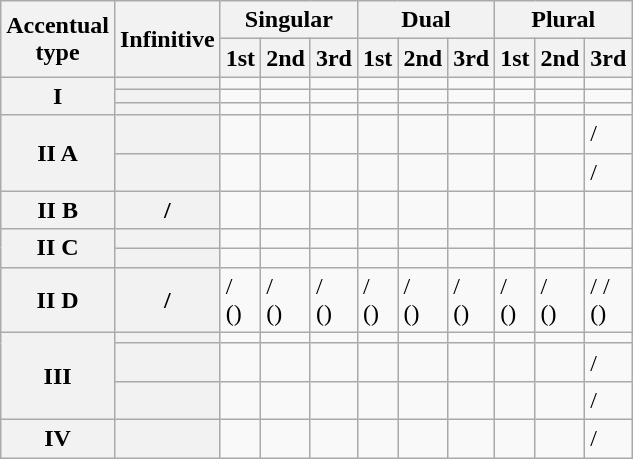<table class="wikitable mw-collapsible mw-collapsed">
<tr>
<th rowspan="2">Accentual<br>type</th>
<th rowspan="2">Infinitive</th>
<th colspan="3">Singular</th>
<th colspan="3">Dual</th>
<th colspan="3">Plural</th>
</tr>
<tr>
<th>1st</th>
<th>2nd</th>
<th>3rd</th>
<th>1st</th>
<th>2nd</th>
<th>3rd</th>
<th>1st</th>
<th>2nd</th>
<th>3rd</th>
</tr>
<tr>
<th rowspan="3">I</th>
<th></th>
<td></td>
<td></td>
<td></td>
<td></td>
<td></td>
<td></td>
<td></td>
<td></td>
<td></td>
</tr>
<tr>
<th></th>
<td></td>
<td></td>
<td></td>
<td></td>
<td></td>
<td></td>
<td></td>
<td></td>
<td></td>
</tr>
<tr>
<th></th>
<td></td>
<td></td>
<td></td>
<td></td>
<td></td>
<td></td>
<td></td>
<td></td>
<td></td>
</tr>
<tr>
<th rowspan="2">II A</th>
<th></th>
<td></td>
<td></td>
<td></td>
<td></td>
<td></td>
<td></td>
<td></td>
<td></td>
<td> / </td>
</tr>
<tr>
<th></th>
<td></td>
<td></td>
<td></td>
<td></td>
<td></td>
<td></td>
<td></td>
<td></td>
<td> / </td>
</tr>
<tr>
<th>II B</th>
<th> / </th>
<td></td>
<td></td>
<td></td>
<td></td>
<td></td>
<td></td>
<td></td>
<td></td>
<td></td>
</tr>
<tr>
<th rowspan="2">II C</th>
<th></th>
<td></td>
<td></td>
<td></td>
<td></td>
<td></td>
<td></td>
<td></td>
<td></td>
<td></td>
</tr>
<tr>
<th></th>
<td></td>
<td></td>
<td></td>
<td></td>
<td></td>
<td></td>
<td></td>
<td></td>
<td></td>
</tr>
<tr>
<th>II D</th>
<th> / </th>
<td> /<br>()</td>
<td> /<br>()</td>
<td> /<br>()</td>
<td> /<br>()</td>
<td> /<br>()</td>
<td> /<br>()</td>
<td> /<br>()</td>
<td> /<br>()</td>
<td> /  /<br>()</td>
</tr>
<tr>
<th rowspan="3">III</th>
<th></th>
<td></td>
<td></td>
<td></td>
<td></td>
<td></td>
<td></td>
<td></td>
<td></td>
<td></td>
</tr>
<tr>
<th></th>
<td></td>
<td></td>
<td></td>
<td></td>
<td></td>
<td></td>
<td></td>
<td></td>
<td> / </td>
</tr>
<tr>
<th></th>
<td></td>
<td></td>
<td></td>
<td></td>
<td></td>
<td></td>
<td></td>
<td></td>
<td> / </td>
</tr>
<tr>
<th>IV</th>
<th></th>
<td></td>
<td></td>
<td></td>
<td></td>
<td></td>
<td></td>
<td></td>
<td></td>
<td> / </td>
</tr>
</table>
